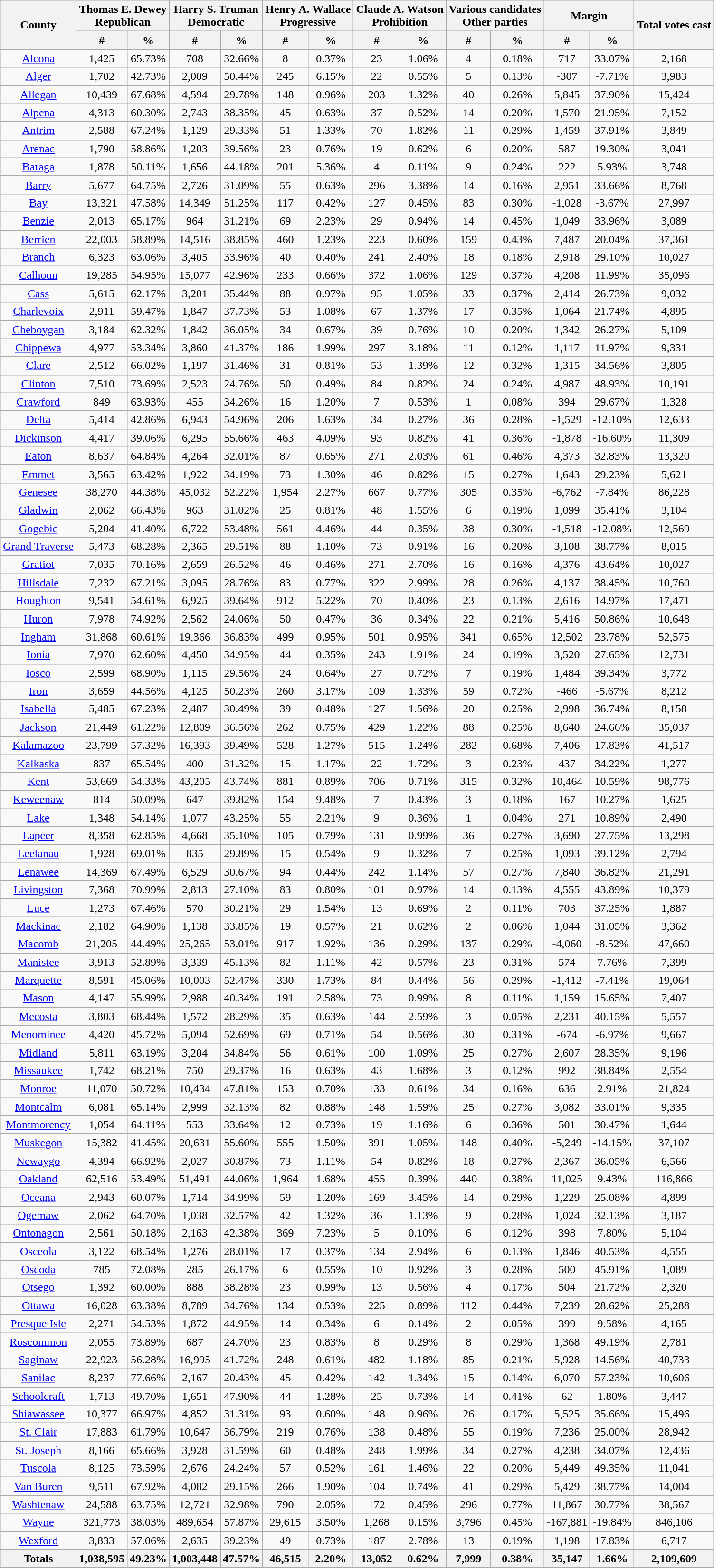<table class="wikitable sortable">
<tr>
<th style="text-align:center;" rowspan="2">County</th>
<th style="text-align:center;" colspan="2">Thomas E. Dewey<br>Republican</th>
<th style="text-align:center;" colspan="2">Harry S. Truman<br>Democratic</th>
<th style="text-align:center;" colspan="2">Henry A. Wallace<br>Progressive</th>
<th style="text-align:center;" colspan="2">Claude A. Watson<br>Prohibition</th>
<th style="text-align:center;" colspan="2">Various candidates<br>Other parties</th>
<th style="text-align:center;" colspan="2">Margin</th>
<th rowspan="2" style="text-align:center;">Total votes cast</th>
</tr>
<tr>
<th style="text-align:center;" data-sort-type="number">#</th>
<th style="text-align:center;" data-sort-type="number">%</th>
<th style="text-align:center;" data-sort-type="number">#</th>
<th style="text-align:center;" data-sort-type="number">%</th>
<th style="text-align:center;" data-sort-type="number">#</th>
<th style="text-align:center;" data-sort-type="number">%</th>
<th style="text-align:center;" data-sort-type="number">#</th>
<th style="text-align:center;" data-sort-type="number">%</th>
<th style="text-align:center;" data-sort-type="number">#</th>
<th style="text-align:center;" data-sort-type="number">%</th>
<th style="text-align:center;" data-sort-type="number">#</th>
<th style="text-align:center;" data-sort-type="number">%</th>
</tr>
<tr style="text-align:center;">
<td><a href='#'>Alcona</a></td>
<td>1,425</td>
<td>65.73%</td>
<td>708</td>
<td>32.66%</td>
<td>8</td>
<td>0.37%</td>
<td>23</td>
<td>1.06%</td>
<td>4</td>
<td>0.18%</td>
<td>717</td>
<td>33.07%</td>
<td>2,168</td>
</tr>
<tr style="text-align:center;">
<td><a href='#'>Alger</a></td>
<td>1,702</td>
<td>42.73%</td>
<td>2,009</td>
<td>50.44%</td>
<td>245</td>
<td>6.15%</td>
<td>22</td>
<td>0.55%</td>
<td>5</td>
<td>0.13%</td>
<td>-307</td>
<td>-7.71%</td>
<td>3,983</td>
</tr>
<tr style="text-align:center;">
<td><a href='#'>Allegan</a></td>
<td>10,439</td>
<td>67.68%</td>
<td>4,594</td>
<td>29.78%</td>
<td>148</td>
<td>0.96%</td>
<td>203</td>
<td>1.32%</td>
<td>40</td>
<td>0.26%</td>
<td>5,845</td>
<td>37.90%</td>
<td>15,424</td>
</tr>
<tr style="text-align:center;">
<td><a href='#'>Alpena</a></td>
<td>4,313</td>
<td>60.30%</td>
<td>2,743</td>
<td>38.35%</td>
<td>45</td>
<td>0.63%</td>
<td>37</td>
<td>0.52%</td>
<td>14</td>
<td>0.20%</td>
<td>1,570</td>
<td>21.95%</td>
<td>7,152</td>
</tr>
<tr style="text-align:center;">
<td><a href='#'>Antrim</a></td>
<td>2,588</td>
<td>67.24%</td>
<td>1,129</td>
<td>29.33%</td>
<td>51</td>
<td>1.33%</td>
<td>70</td>
<td>1.82%</td>
<td>11</td>
<td>0.29%</td>
<td>1,459</td>
<td>37.91%</td>
<td>3,849</td>
</tr>
<tr style="text-align:center;">
<td><a href='#'>Arenac</a></td>
<td>1,790</td>
<td>58.86%</td>
<td>1,203</td>
<td>39.56%</td>
<td>23</td>
<td>0.76%</td>
<td>19</td>
<td>0.62%</td>
<td>6</td>
<td>0.20%</td>
<td>587</td>
<td>19.30%</td>
<td>3,041</td>
</tr>
<tr style="text-align:center;">
<td><a href='#'>Baraga</a></td>
<td>1,878</td>
<td>50.11%</td>
<td>1,656</td>
<td>44.18%</td>
<td>201</td>
<td>5.36%</td>
<td>4</td>
<td>0.11%</td>
<td>9</td>
<td>0.24%</td>
<td>222</td>
<td>5.93%</td>
<td>3,748</td>
</tr>
<tr style="text-align:center;">
<td><a href='#'>Barry</a></td>
<td>5,677</td>
<td>64.75%</td>
<td>2,726</td>
<td>31.09%</td>
<td>55</td>
<td>0.63%</td>
<td>296</td>
<td>3.38%</td>
<td>14</td>
<td>0.16%</td>
<td>2,951</td>
<td>33.66%</td>
<td>8,768</td>
</tr>
<tr style="text-align:center;">
<td><a href='#'>Bay</a></td>
<td>13,321</td>
<td>47.58%</td>
<td>14,349</td>
<td>51.25%</td>
<td>117</td>
<td>0.42%</td>
<td>127</td>
<td>0.45%</td>
<td>83</td>
<td>0.30%</td>
<td>-1,028</td>
<td>-3.67%</td>
<td>27,997</td>
</tr>
<tr style="text-align:center;">
<td><a href='#'>Benzie</a></td>
<td>2,013</td>
<td>65.17%</td>
<td>964</td>
<td>31.21%</td>
<td>69</td>
<td>2.23%</td>
<td>29</td>
<td>0.94%</td>
<td>14</td>
<td>0.45%</td>
<td>1,049</td>
<td>33.96%</td>
<td>3,089</td>
</tr>
<tr style="text-align:center;">
<td><a href='#'>Berrien</a></td>
<td>22,003</td>
<td>58.89%</td>
<td>14,516</td>
<td>38.85%</td>
<td>460</td>
<td>1.23%</td>
<td>223</td>
<td>0.60%</td>
<td>159</td>
<td>0.43%</td>
<td>7,487</td>
<td>20.04%</td>
<td>37,361</td>
</tr>
<tr style="text-align:center;">
<td><a href='#'>Branch</a></td>
<td>6,323</td>
<td>63.06%</td>
<td>3,405</td>
<td>33.96%</td>
<td>40</td>
<td>0.40%</td>
<td>241</td>
<td>2.40%</td>
<td>18</td>
<td>0.18%</td>
<td>2,918</td>
<td>29.10%</td>
<td>10,027</td>
</tr>
<tr style="text-align:center;">
<td><a href='#'>Calhoun</a></td>
<td>19,285</td>
<td>54.95%</td>
<td>15,077</td>
<td>42.96%</td>
<td>233</td>
<td>0.66%</td>
<td>372</td>
<td>1.06%</td>
<td>129</td>
<td>0.37%</td>
<td>4,208</td>
<td>11.99%</td>
<td>35,096</td>
</tr>
<tr style="text-align:center;">
<td><a href='#'>Cass</a></td>
<td>5,615</td>
<td>62.17%</td>
<td>3,201</td>
<td>35.44%</td>
<td>88</td>
<td>0.97%</td>
<td>95</td>
<td>1.05%</td>
<td>33</td>
<td>0.37%</td>
<td>2,414</td>
<td>26.73%</td>
<td>9,032</td>
</tr>
<tr style="text-align:center;">
<td><a href='#'>Charlevoix</a></td>
<td>2,911</td>
<td>59.47%</td>
<td>1,847</td>
<td>37.73%</td>
<td>53</td>
<td>1.08%</td>
<td>67</td>
<td>1.37%</td>
<td>17</td>
<td>0.35%</td>
<td>1,064</td>
<td>21.74%</td>
<td>4,895</td>
</tr>
<tr style="text-align:center;">
<td><a href='#'>Cheboygan</a></td>
<td>3,184</td>
<td>62.32%</td>
<td>1,842</td>
<td>36.05%</td>
<td>34</td>
<td>0.67%</td>
<td>39</td>
<td>0.76%</td>
<td>10</td>
<td>0.20%</td>
<td>1,342</td>
<td>26.27%</td>
<td>5,109</td>
</tr>
<tr style="text-align:center;">
<td><a href='#'>Chippewa</a></td>
<td>4,977</td>
<td>53.34%</td>
<td>3,860</td>
<td>41.37%</td>
<td>186</td>
<td>1.99%</td>
<td>297</td>
<td>3.18%</td>
<td>11</td>
<td>0.12%</td>
<td>1,117</td>
<td>11.97%</td>
<td>9,331</td>
</tr>
<tr style="text-align:center;">
<td><a href='#'>Clare</a></td>
<td>2,512</td>
<td>66.02%</td>
<td>1,197</td>
<td>31.46%</td>
<td>31</td>
<td>0.81%</td>
<td>53</td>
<td>1.39%</td>
<td>12</td>
<td>0.32%</td>
<td>1,315</td>
<td>34.56%</td>
<td>3,805</td>
</tr>
<tr style="text-align:center;">
<td><a href='#'>Clinton</a></td>
<td>7,510</td>
<td>73.69%</td>
<td>2,523</td>
<td>24.76%</td>
<td>50</td>
<td>0.49%</td>
<td>84</td>
<td>0.82%</td>
<td>24</td>
<td>0.24%</td>
<td>4,987</td>
<td>48.93%</td>
<td>10,191</td>
</tr>
<tr style="text-align:center;">
<td><a href='#'>Crawford</a></td>
<td>849</td>
<td>63.93%</td>
<td>455</td>
<td>34.26%</td>
<td>16</td>
<td>1.20%</td>
<td>7</td>
<td>0.53%</td>
<td>1</td>
<td>0.08%</td>
<td>394</td>
<td>29.67%</td>
<td>1,328</td>
</tr>
<tr style="text-align:center;">
<td><a href='#'>Delta</a></td>
<td>5,414</td>
<td>42.86%</td>
<td>6,943</td>
<td>54.96%</td>
<td>206</td>
<td>1.63%</td>
<td>34</td>
<td>0.27%</td>
<td>36</td>
<td>0.28%</td>
<td>-1,529</td>
<td>-12.10%</td>
<td>12,633</td>
</tr>
<tr style="text-align:center;">
<td><a href='#'>Dickinson</a></td>
<td>4,417</td>
<td>39.06%</td>
<td>6,295</td>
<td>55.66%</td>
<td>463</td>
<td>4.09%</td>
<td>93</td>
<td>0.82%</td>
<td>41</td>
<td>0.36%</td>
<td>-1,878</td>
<td>-16.60%</td>
<td>11,309</td>
</tr>
<tr style="text-align:center;">
<td><a href='#'>Eaton</a></td>
<td>8,637</td>
<td>64.84%</td>
<td>4,264</td>
<td>32.01%</td>
<td>87</td>
<td>0.65%</td>
<td>271</td>
<td>2.03%</td>
<td>61</td>
<td>0.46%</td>
<td>4,373</td>
<td>32.83%</td>
<td>13,320</td>
</tr>
<tr style="text-align:center;">
<td><a href='#'>Emmet</a></td>
<td>3,565</td>
<td>63.42%</td>
<td>1,922</td>
<td>34.19%</td>
<td>73</td>
<td>1.30%</td>
<td>46</td>
<td>0.82%</td>
<td>15</td>
<td>0.27%</td>
<td>1,643</td>
<td>29.23%</td>
<td>5,621</td>
</tr>
<tr style="text-align:center;">
<td><a href='#'>Genesee</a></td>
<td>38,270</td>
<td>44.38%</td>
<td>45,032</td>
<td>52.22%</td>
<td>1,954</td>
<td>2.27%</td>
<td>667</td>
<td>0.77%</td>
<td>305</td>
<td>0.35%</td>
<td>-6,762</td>
<td>-7.84%</td>
<td>86,228</td>
</tr>
<tr style="text-align:center;">
<td><a href='#'>Gladwin</a></td>
<td>2,062</td>
<td>66.43%</td>
<td>963</td>
<td>31.02%</td>
<td>25</td>
<td>0.81%</td>
<td>48</td>
<td>1.55%</td>
<td>6</td>
<td>0.19%</td>
<td>1,099</td>
<td>35.41%</td>
<td>3,104</td>
</tr>
<tr style="text-align:center;">
<td><a href='#'>Gogebic</a></td>
<td>5,204</td>
<td>41.40%</td>
<td>6,722</td>
<td>53.48%</td>
<td>561</td>
<td>4.46%</td>
<td>44</td>
<td>0.35%</td>
<td>38</td>
<td>0.30%</td>
<td>-1,518</td>
<td>-12.08%</td>
<td>12,569</td>
</tr>
<tr style="text-align:center;">
<td><a href='#'>Grand Traverse</a></td>
<td>5,473</td>
<td>68.28%</td>
<td>2,365</td>
<td>29.51%</td>
<td>88</td>
<td>1.10%</td>
<td>73</td>
<td>0.91%</td>
<td>16</td>
<td>0.20%</td>
<td>3,108</td>
<td>38.77%</td>
<td>8,015</td>
</tr>
<tr style="text-align:center;">
<td><a href='#'>Gratiot</a></td>
<td>7,035</td>
<td>70.16%</td>
<td>2,659</td>
<td>26.52%</td>
<td>46</td>
<td>0.46%</td>
<td>271</td>
<td>2.70%</td>
<td>16</td>
<td>0.16%</td>
<td>4,376</td>
<td>43.64%</td>
<td>10,027</td>
</tr>
<tr style="text-align:center;">
<td><a href='#'>Hillsdale</a></td>
<td>7,232</td>
<td>67.21%</td>
<td>3,095</td>
<td>28.76%</td>
<td>83</td>
<td>0.77%</td>
<td>322</td>
<td>2.99%</td>
<td>28</td>
<td>0.26%</td>
<td>4,137</td>
<td>38.45%</td>
<td>10,760</td>
</tr>
<tr style="text-align:center;">
<td><a href='#'>Houghton</a></td>
<td>9,541</td>
<td>54.61%</td>
<td>6,925</td>
<td>39.64%</td>
<td>912</td>
<td>5.22%</td>
<td>70</td>
<td>0.40%</td>
<td>23</td>
<td>0.13%</td>
<td>2,616</td>
<td>14.97%</td>
<td>17,471</td>
</tr>
<tr style="text-align:center;">
<td><a href='#'>Huron</a></td>
<td>7,978</td>
<td>74.92%</td>
<td>2,562</td>
<td>24.06%</td>
<td>50</td>
<td>0.47%</td>
<td>36</td>
<td>0.34%</td>
<td>22</td>
<td>0.21%</td>
<td>5,416</td>
<td>50.86%</td>
<td>10,648</td>
</tr>
<tr style="text-align:center;">
<td><a href='#'>Ingham</a></td>
<td>31,868</td>
<td>60.61%</td>
<td>19,366</td>
<td>36.83%</td>
<td>499</td>
<td>0.95%</td>
<td>501</td>
<td>0.95%</td>
<td>341</td>
<td>0.65%</td>
<td>12,502</td>
<td>23.78%</td>
<td>52,575</td>
</tr>
<tr style="text-align:center;">
<td><a href='#'>Ionia</a></td>
<td>7,970</td>
<td>62.60%</td>
<td>4,450</td>
<td>34.95%</td>
<td>44</td>
<td>0.35%</td>
<td>243</td>
<td>1.91%</td>
<td>24</td>
<td>0.19%</td>
<td>3,520</td>
<td>27.65%</td>
<td>12,731</td>
</tr>
<tr style="text-align:center;">
<td><a href='#'>Iosco</a></td>
<td>2,599</td>
<td>68.90%</td>
<td>1,115</td>
<td>29.56%</td>
<td>24</td>
<td>0.64%</td>
<td>27</td>
<td>0.72%</td>
<td>7</td>
<td>0.19%</td>
<td>1,484</td>
<td>39.34%</td>
<td>3,772</td>
</tr>
<tr style="text-align:center;">
<td><a href='#'>Iron</a></td>
<td>3,659</td>
<td>44.56%</td>
<td>4,125</td>
<td>50.23%</td>
<td>260</td>
<td>3.17%</td>
<td>109</td>
<td>1.33%</td>
<td>59</td>
<td>0.72%</td>
<td>-466</td>
<td>-5.67%</td>
<td>8,212</td>
</tr>
<tr style="text-align:center;">
<td><a href='#'>Isabella</a></td>
<td>5,485</td>
<td>67.23%</td>
<td>2,487</td>
<td>30.49%</td>
<td>39</td>
<td>0.48%</td>
<td>127</td>
<td>1.56%</td>
<td>20</td>
<td>0.25%</td>
<td>2,998</td>
<td>36.74%</td>
<td>8,158</td>
</tr>
<tr style="text-align:center;">
<td><a href='#'>Jackson</a></td>
<td>21,449</td>
<td>61.22%</td>
<td>12,809</td>
<td>36.56%</td>
<td>262</td>
<td>0.75%</td>
<td>429</td>
<td>1.22%</td>
<td>88</td>
<td>0.25%</td>
<td>8,640</td>
<td>24.66%</td>
<td>35,037</td>
</tr>
<tr style="text-align:center;">
<td><a href='#'>Kalamazoo</a></td>
<td>23,799</td>
<td>57.32%</td>
<td>16,393</td>
<td>39.49%</td>
<td>528</td>
<td>1.27%</td>
<td>515</td>
<td>1.24%</td>
<td>282</td>
<td>0.68%</td>
<td>7,406</td>
<td>17.83%</td>
<td>41,517</td>
</tr>
<tr style="text-align:center;">
<td><a href='#'>Kalkaska</a></td>
<td>837</td>
<td>65.54%</td>
<td>400</td>
<td>31.32%</td>
<td>15</td>
<td>1.17%</td>
<td>22</td>
<td>1.72%</td>
<td>3</td>
<td>0.23%</td>
<td>437</td>
<td>34.22%</td>
<td>1,277</td>
</tr>
<tr style="text-align:center;">
<td><a href='#'>Kent</a></td>
<td>53,669</td>
<td>54.33%</td>
<td>43,205</td>
<td>43.74%</td>
<td>881</td>
<td>0.89%</td>
<td>706</td>
<td>0.71%</td>
<td>315</td>
<td>0.32%</td>
<td>10,464</td>
<td>10.59%</td>
<td>98,776</td>
</tr>
<tr style="text-align:center;">
<td><a href='#'>Keweenaw</a></td>
<td>814</td>
<td>50.09%</td>
<td>647</td>
<td>39.82%</td>
<td>154</td>
<td>9.48%</td>
<td>7</td>
<td>0.43%</td>
<td>3</td>
<td>0.18%</td>
<td>167</td>
<td>10.27%</td>
<td>1,625</td>
</tr>
<tr style="text-align:center;">
<td><a href='#'>Lake</a></td>
<td>1,348</td>
<td>54.14%</td>
<td>1,077</td>
<td>43.25%</td>
<td>55</td>
<td>2.21%</td>
<td>9</td>
<td>0.36%</td>
<td>1</td>
<td>0.04%</td>
<td>271</td>
<td>10.89%</td>
<td>2,490</td>
</tr>
<tr style="text-align:center;">
<td><a href='#'>Lapeer</a></td>
<td>8,358</td>
<td>62.85%</td>
<td>4,668</td>
<td>35.10%</td>
<td>105</td>
<td>0.79%</td>
<td>131</td>
<td>0.99%</td>
<td>36</td>
<td>0.27%</td>
<td>3,690</td>
<td>27.75%</td>
<td>13,298</td>
</tr>
<tr style="text-align:center;">
<td><a href='#'>Leelanau</a></td>
<td>1,928</td>
<td>69.01%</td>
<td>835</td>
<td>29.89%</td>
<td>15</td>
<td>0.54%</td>
<td>9</td>
<td>0.32%</td>
<td>7</td>
<td>0.25%</td>
<td>1,093</td>
<td>39.12%</td>
<td>2,794</td>
</tr>
<tr style="text-align:center;">
<td><a href='#'>Lenawee</a></td>
<td>14,369</td>
<td>67.49%</td>
<td>6,529</td>
<td>30.67%</td>
<td>94</td>
<td>0.44%</td>
<td>242</td>
<td>1.14%</td>
<td>57</td>
<td>0.27%</td>
<td>7,840</td>
<td>36.82%</td>
<td>21,291</td>
</tr>
<tr style="text-align:center;">
<td><a href='#'>Livingston</a></td>
<td>7,368</td>
<td>70.99%</td>
<td>2,813</td>
<td>27.10%</td>
<td>83</td>
<td>0.80%</td>
<td>101</td>
<td>0.97%</td>
<td>14</td>
<td>0.13%</td>
<td>4,555</td>
<td>43.89%</td>
<td>10,379</td>
</tr>
<tr style="text-align:center;">
<td><a href='#'>Luce</a></td>
<td>1,273</td>
<td>67.46%</td>
<td>570</td>
<td>30.21%</td>
<td>29</td>
<td>1.54%</td>
<td>13</td>
<td>0.69%</td>
<td>2</td>
<td>0.11%</td>
<td>703</td>
<td>37.25%</td>
<td>1,887</td>
</tr>
<tr style="text-align:center;">
<td><a href='#'>Mackinac</a></td>
<td>2,182</td>
<td>64.90%</td>
<td>1,138</td>
<td>33.85%</td>
<td>19</td>
<td>0.57%</td>
<td>21</td>
<td>0.62%</td>
<td>2</td>
<td>0.06%</td>
<td>1,044</td>
<td>31.05%</td>
<td>3,362</td>
</tr>
<tr style="text-align:center;">
<td><a href='#'>Macomb</a></td>
<td>21,205</td>
<td>44.49%</td>
<td>25,265</td>
<td>53.01%</td>
<td>917</td>
<td>1.92%</td>
<td>136</td>
<td>0.29%</td>
<td>137</td>
<td>0.29%</td>
<td>-4,060</td>
<td>-8.52%</td>
<td>47,660</td>
</tr>
<tr style="text-align:center;">
<td><a href='#'>Manistee</a></td>
<td>3,913</td>
<td>52.89%</td>
<td>3,339</td>
<td>45.13%</td>
<td>82</td>
<td>1.11%</td>
<td>42</td>
<td>0.57%</td>
<td>23</td>
<td>0.31%</td>
<td>574</td>
<td>7.76%</td>
<td>7,399</td>
</tr>
<tr style="text-align:center;">
<td><a href='#'>Marquette</a></td>
<td>8,591</td>
<td>45.06%</td>
<td>10,003</td>
<td>52.47%</td>
<td>330</td>
<td>1.73%</td>
<td>84</td>
<td>0.44%</td>
<td>56</td>
<td>0.29%</td>
<td>-1,412</td>
<td>-7.41%</td>
<td>19,064</td>
</tr>
<tr style="text-align:center;">
<td><a href='#'>Mason</a></td>
<td>4,147</td>
<td>55.99%</td>
<td>2,988</td>
<td>40.34%</td>
<td>191</td>
<td>2.58%</td>
<td>73</td>
<td>0.99%</td>
<td>8</td>
<td>0.11%</td>
<td>1,159</td>
<td>15.65%</td>
<td>7,407</td>
</tr>
<tr style="text-align:center;">
<td><a href='#'>Mecosta</a></td>
<td>3,803</td>
<td>68.44%</td>
<td>1,572</td>
<td>28.29%</td>
<td>35</td>
<td>0.63%</td>
<td>144</td>
<td>2.59%</td>
<td>3</td>
<td>0.05%</td>
<td>2,231</td>
<td>40.15%</td>
<td>5,557</td>
</tr>
<tr style="text-align:center;">
<td><a href='#'>Menominee</a></td>
<td>4,420</td>
<td>45.72%</td>
<td>5,094</td>
<td>52.69%</td>
<td>69</td>
<td>0.71%</td>
<td>54</td>
<td>0.56%</td>
<td>30</td>
<td>0.31%</td>
<td>-674</td>
<td>-6.97%</td>
<td>9,667</td>
</tr>
<tr style="text-align:center;">
<td><a href='#'>Midland</a></td>
<td>5,811</td>
<td>63.19%</td>
<td>3,204</td>
<td>34.84%</td>
<td>56</td>
<td>0.61%</td>
<td>100</td>
<td>1.09%</td>
<td>25</td>
<td>0.27%</td>
<td>2,607</td>
<td>28.35%</td>
<td>9,196</td>
</tr>
<tr style="text-align:center;">
<td><a href='#'>Missaukee</a></td>
<td>1,742</td>
<td>68.21%</td>
<td>750</td>
<td>29.37%</td>
<td>16</td>
<td>0.63%</td>
<td>43</td>
<td>1.68%</td>
<td>3</td>
<td>0.12%</td>
<td>992</td>
<td>38.84%</td>
<td>2,554</td>
</tr>
<tr style="text-align:center;">
<td><a href='#'>Monroe</a></td>
<td>11,070</td>
<td>50.72%</td>
<td>10,434</td>
<td>47.81%</td>
<td>153</td>
<td>0.70%</td>
<td>133</td>
<td>0.61%</td>
<td>34</td>
<td>0.16%</td>
<td>636</td>
<td>2.91%</td>
<td>21,824</td>
</tr>
<tr style="text-align:center;">
<td><a href='#'>Montcalm</a></td>
<td>6,081</td>
<td>65.14%</td>
<td>2,999</td>
<td>32.13%</td>
<td>82</td>
<td>0.88%</td>
<td>148</td>
<td>1.59%</td>
<td>25</td>
<td>0.27%</td>
<td>3,082</td>
<td>33.01%</td>
<td>9,335</td>
</tr>
<tr style="text-align:center;">
<td><a href='#'>Montmorency</a></td>
<td>1,054</td>
<td>64.11%</td>
<td>553</td>
<td>33.64%</td>
<td>12</td>
<td>0.73%</td>
<td>19</td>
<td>1.16%</td>
<td>6</td>
<td>0.36%</td>
<td>501</td>
<td>30.47%</td>
<td>1,644</td>
</tr>
<tr style="text-align:center;">
<td><a href='#'>Muskegon</a></td>
<td>15,382</td>
<td>41.45%</td>
<td>20,631</td>
<td>55.60%</td>
<td>555</td>
<td>1.50%</td>
<td>391</td>
<td>1.05%</td>
<td>148</td>
<td>0.40%</td>
<td>-5,249</td>
<td>-14.15%</td>
<td>37,107</td>
</tr>
<tr style="text-align:center;">
<td><a href='#'>Newaygo</a></td>
<td>4,394</td>
<td>66.92%</td>
<td>2,027</td>
<td>30.87%</td>
<td>73</td>
<td>1.11%</td>
<td>54</td>
<td>0.82%</td>
<td>18</td>
<td>0.27%</td>
<td>2,367</td>
<td>36.05%</td>
<td>6,566</td>
</tr>
<tr style="text-align:center;">
<td><a href='#'>Oakland</a></td>
<td>62,516</td>
<td>53.49%</td>
<td>51,491</td>
<td>44.06%</td>
<td>1,964</td>
<td>1.68%</td>
<td>455</td>
<td>0.39%</td>
<td>440</td>
<td>0.38%</td>
<td>11,025</td>
<td>9.43%</td>
<td>116,866</td>
</tr>
<tr style="text-align:center;">
<td><a href='#'>Oceana</a></td>
<td>2,943</td>
<td>60.07%</td>
<td>1,714</td>
<td>34.99%</td>
<td>59</td>
<td>1.20%</td>
<td>169</td>
<td>3.45%</td>
<td>14</td>
<td>0.29%</td>
<td>1,229</td>
<td>25.08%</td>
<td>4,899</td>
</tr>
<tr style="text-align:center;">
<td><a href='#'>Ogemaw</a></td>
<td>2,062</td>
<td>64.70%</td>
<td>1,038</td>
<td>32.57%</td>
<td>42</td>
<td>1.32%</td>
<td>36</td>
<td>1.13%</td>
<td>9</td>
<td>0.28%</td>
<td>1,024</td>
<td>32.13%</td>
<td>3,187</td>
</tr>
<tr style="text-align:center;">
<td><a href='#'>Ontonagon</a></td>
<td>2,561</td>
<td>50.18%</td>
<td>2,163</td>
<td>42.38%</td>
<td>369</td>
<td>7.23%</td>
<td>5</td>
<td>0.10%</td>
<td>6</td>
<td>0.12%</td>
<td>398</td>
<td>7.80%</td>
<td>5,104</td>
</tr>
<tr style="text-align:center;">
<td><a href='#'>Osceola</a></td>
<td>3,122</td>
<td>68.54%</td>
<td>1,276</td>
<td>28.01%</td>
<td>17</td>
<td>0.37%</td>
<td>134</td>
<td>2.94%</td>
<td>6</td>
<td>0.13%</td>
<td>1,846</td>
<td>40.53%</td>
<td>4,555</td>
</tr>
<tr style="text-align:center;">
<td><a href='#'>Oscoda</a></td>
<td>785</td>
<td>72.08%</td>
<td>285</td>
<td>26.17%</td>
<td>6</td>
<td>0.55%</td>
<td>10</td>
<td>0.92%</td>
<td>3</td>
<td>0.28%</td>
<td>500</td>
<td>45.91%</td>
<td>1,089</td>
</tr>
<tr style="text-align:center;">
<td><a href='#'>Otsego</a></td>
<td>1,392</td>
<td>60.00%</td>
<td>888</td>
<td>38.28%</td>
<td>23</td>
<td>0.99%</td>
<td>13</td>
<td>0.56%</td>
<td>4</td>
<td>0.17%</td>
<td>504</td>
<td>21.72%</td>
<td>2,320</td>
</tr>
<tr style="text-align:center;">
<td><a href='#'>Ottawa</a></td>
<td>16,028</td>
<td>63.38%</td>
<td>8,789</td>
<td>34.76%</td>
<td>134</td>
<td>0.53%</td>
<td>225</td>
<td>0.89%</td>
<td>112</td>
<td>0.44%</td>
<td>7,239</td>
<td>28.62%</td>
<td>25,288</td>
</tr>
<tr style="text-align:center;">
<td><a href='#'>Presque Isle</a></td>
<td>2,271</td>
<td>54.53%</td>
<td>1,872</td>
<td>44.95%</td>
<td>14</td>
<td>0.34%</td>
<td>6</td>
<td>0.14%</td>
<td>2</td>
<td>0.05%</td>
<td>399</td>
<td>9.58%</td>
<td>4,165</td>
</tr>
<tr style="text-align:center;">
<td><a href='#'>Roscommon</a></td>
<td>2,055</td>
<td>73.89%</td>
<td>687</td>
<td>24.70%</td>
<td>23</td>
<td>0.83%</td>
<td>8</td>
<td>0.29%</td>
<td>8</td>
<td>0.29%</td>
<td>1,368</td>
<td>49.19%</td>
<td>2,781</td>
</tr>
<tr style="text-align:center;">
<td><a href='#'>Saginaw</a></td>
<td>22,923</td>
<td>56.28%</td>
<td>16,995</td>
<td>41.72%</td>
<td>248</td>
<td>0.61%</td>
<td>482</td>
<td>1.18%</td>
<td>85</td>
<td>0.21%</td>
<td>5,928</td>
<td>14.56%</td>
<td>40,733</td>
</tr>
<tr style="text-align:center;">
<td><a href='#'>Sanilac</a></td>
<td>8,237</td>
<td>77.66%</td>
<td>2,167</td>
<td>20.43%</td>
<td>45</td>
<td>0.42%</td>
<td>142</td>
<td>1.34%</td>
<td>15</td>
<td>0.14%</td>
<td>6,070</td>
<td>57.23%</td>
<td>10,606</td>
</tr>
<tr style="text-align:center;">
<td><a href='#'>Schoolcraft</a></td>
<td>1,713</td>
<td>49.70%</td>
<td>1,651</td>
<td>47.90%</td>
<td>44</td>
<td>1.28%</td>
<td>25</td>
<td>0.73%</td>
<td>14</td>
<td>0.41%</td>
<td>62</td>
<td>1.80%</td>
<td>3,447</td>
</tr>
<tr style="text-align:center;">
<td><a href='#'>Shiawassee</a></td>
<td>10,377</td>
<td>66.97%</td>
<td>4,852</td>
<td>31.31%</td>
<td>93</td>
<td>0.60%</td>
<td>148</td>
<td>0.96%</td>
<td>26</td>
<td>0.17%</td>
<td>5,525</td>
<td>35.66%</td>
<td>15,496</td>
</tr>
<tr style="text-align:center;">
<td><a href='#'>St. Clair</a></td>
<td>17,883</td>
<td>61.79%</td>
<td>10,647</td>
<td>36.79%</td>
<td>219</td>
<td>0.76%</td>
<td>138</td>
<td>0.48%</td>
<td>55</td>
<td>0.19%</td>
<td>7,236</td>
<td>25.00%</td>
<td>28,942</td>
</tr>
<tr style="text-align:center;">
<td><a href='#'>St. Joseph</a></td>
<td>8,166</td>
<td>65.66%</td>
<td>3,928</td>
<td>31.59%</td>
<td>60</td>
<td>0.48%</td>
<td>248</td>
<td>1.99%</td>
<td>34</td>
<td>0.27%</td>
<td>4,238</td>
<td>34.07%</td>
<td>12,436</td>
</tr>
<tr style="text-align:center;">
<td><a href='#'>Tuscola</a></td>
<td>8,125</td>
<td>73.59%</td>
<td>2,676</td>
<td>24.24%</td>
<td>57</td>
<td>0.52%</td>
<td>161</td>
<td>1.46%</td>
<td>22</td>
<td>0.20%</td>
<td>5,449</td>
<td>49.35%</td>
<td>11,041</td>
</tr>
<tr style="text-align:center;">
<td><a href='#'>Van Buren</a></td>
<td>9,511</td>
<td>67.92%</td>
<td>4,082</td>
<td>29.15%</td>
<td>266</td>
<td>1.90%</td>
<td>104</td>
<td>0.74%</td>
<td>41</td>
<td>0.29%</td>
<td>5,429</td>
<td>38.77%</td>
<td>14,004</td>
</tr>
<tr style="text-align:center;">
<td><a href='#'>Washtenaw</a></td>
<td>24,588</td>
<td>63.75%</td>
<td>12,721</td>
<td>32.98%</td>
<td>790</td>
<td>2.05%</td>
<td>172</td>
<td>0.45%</td>
<td>296</td>
<td>0.77%</td>
<td>11,867</td>
<td>30.77%</td>
<td>38,567</td>
</tr>
<tr style="text-align:center;">
<td><a href='#'>Wayne</a></td>
<td>321,773</td>
<td>38.03%</td>
<td>489,654</td>
<td>57.87%</td>
<td>29,615</td>
<td>3.50%</td>
<td>1,268</td>
<td>0.15%</td>
<td>3,796</td>
<td>0.45%</td>
<td>-167,881</td>
<td>-19.84%</td>
<td>846,106</td>
</tr>
<tr style="text-align:center;">
<td><a href='#'>Wexford</a></td>
<td>3,833</td>
<td>57.06%</td>
<td>2,635</td>
<td>39.23%</td>
<td>49</td>
<td>0.73%</td>
<td>187</td>
<td>2.78%</td>
<td>13</td>
<td>0.19%</td>
<td>1,198</td>
<td>17.83%</td>
<td>6,717</td>
</tr>
<tr style="text-align:center;">
<th>Totals</th>
<th>1,038,595</th>
<th>49.23%</th>
<th>1,003,448</th>
<th>47.57%</th>
<th>46,515</th>
<th>2.20%</th>
<th>13,052</th>
<th>0.62%</th>
<th>7,999</th>
<th>0.38%</th>
<th>35,147</th>
<th>1.66%</th>
<th>2,109,609</th>
</tr>
</table>
